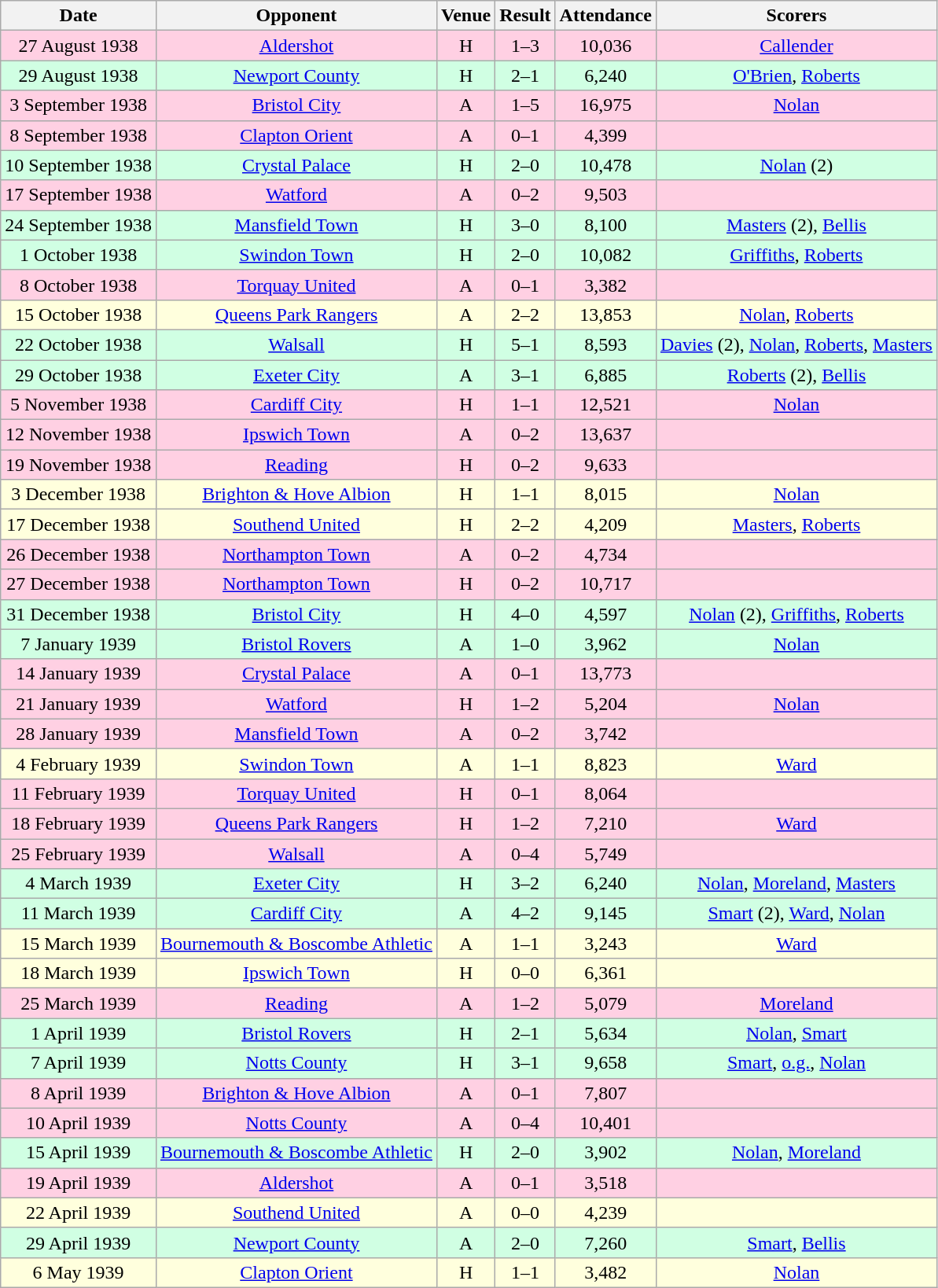<table class="wikitable sortable" style="text-align:center;">
<tr>
<th>Date</th>
<th>Opponent</th>
<th>Venue</th>
<th>Result</th>
<th>Attendance</th>
<th>Scorers</th>
</tr>
<tr style="background:#ffd0e3;">
<td>27 August 1938</td>
<td><a href='#'>Aldershot</a></td>
<td>H</td>
<td>1–3</td>
<td>10,036</td>
<td><a href='#'>Callender</a></td>
</tr>
<tr style="background:#d0ffe3;">
<td>29 August 1938</td>
<td><a href='#'>Newport County</a></td>
<td>H</td>
<td>2–1</td>
<td>6,240</td>
<td><a href='#'>O'Brien</a>, <a href='#'>Roberts</a></td>
</tr>
<tr style="background:#ffd0e3;">
<td>3 September 1938</td>
<td><a href='#'>Bristol City</a></td>
<td>A</td>
<td>1–5</td>
<td>16,975</td>
<td><a href='#'>Nolan</a></td>
</tr>
<tr style="background:#ffd0e3;">
<td>8 September 1938</td>
<td><a href='#'>Clapton Orient</a></td>
<td>A</td>
<td>0–1</td>
<td>4,399</td>
<td></td>
</tr>
<tr style="background:#d0ffe3;">
<td>10 September 1938</td>
<td><a href='#'>Crystal Palace</a></td>
<td>H</td>
<td>2–0</td>
<td>10,478</td>
<td><a href='#'>Nolan</a> (2)</td>
</tr>
<tr style="background:#ffd0e3;">
<td>17 September 1938</td>
<td><a href='#'>Watford</a></td>
<td>A</td>
<td>0–2</td>
<td>9,503</td>
<td></td>
</tr>
<tr style="background:#d0ffe3;">
<td>24 September 1938</td>
<td><a href='#'>Mansfield Town</a></td>
<td>H</td>
<td>3–0</td>
<td>8,100</td>
<td><a href='#'>Masters</a> (2), <a href='#'>Bellis</a></td>
</tr>
<tr style="background:#d0ffe3;">
<td>1 October 1938</td>
<td><a href='#'>Swindon Town</a></td>
<td>H</td>
<td>2–0</td>
<td>10,082</td>
<td><a href='#'>Griffiths</a>, <a href='#'>Roberts</a></td>
</tr>
<tr style="background:#ffd0e3;">
<td>8 October 1938</td>
<td><a href='#'>Torquay United</a></td>
<td>A</td>
<td>0–1</td>
<td>3,382</td>
<td></td>
</tr>
<tr style="background:#ffd;">
<td>15 October 1938</td>
<td><a href='#'>Queens Park Rangers</a></td>
<td>A</td>
<td>2–2</td>
<td>13,853</td>
<td><a href='#'>Nolan</a>, <a href='#'>Roberts</a></td>
</tr>
<tr style="background:#d0ffe3;">
<td>22 October 1938</td>
<td><a href='#'>Walsall</a></td>
<td>H</td>
<td>5–1</td>
<td>8,593</td>
<td><a href='#'>Davies</a> (2), <a href='#'>Nolan</a>, <a href='#'>Roberts</a>, <a href='#'>Masters</a></td>
</tr>
<tr style="background:#d0ffe3;">
<td>29 October 1938</td>
<td><a href='#'>Exeter City</a></td>
<td>A</td>
<td>3–1</td>
<td>6,885</td>
<td><a href='#'>Roberts</a> (2), <a href='#'>Bellis</a></td>
</tr>
<tr style="background:#ffd0e3;">
<td>5 November 1938</td>
<td><a href='#'>Cardiff City</a></td>
<td>H</td>
<td>1–1</td>
<td>12,521</td>
<td><a href='#'>Nolan</a></td>
</tr>
<tr style="background:#ffd0e3;">
<td>12 November 1938</td>
<td><a href='#'>Ipswich Town</a></td>
<td>A</td>
<td>0–2</td>
<td>13,637</td>
<td></td>
</tr>
<tr style="background:#ffd0e3;">
<td>19 November 1938</td>
<td><a href='#'>Reading</a></td>
<td>H</td>
<td>0–2</td>
<td>9,633</td>
<td></td>
</tr>
<tr style="background:#ffd;">
<td>3 December 1938</td>
<td><a href='#'>Brighton & Hove Albion</a></td>
<td>H</td>
<td>1–1</td>
<td>8,015</td>
<td><a href='#'>Nolan</a></td>
</tr>
<tr style="background:#ffd;">
<td>17 December 1938</td>
<td><a href='#'>Southend United</a></td>
<td>H</td>
<td>2–2</td>
<td>4,209</td>
<td><a href='#'>Masters</a>, <a href='#'>Roberts</a></td>
</tr>
<tr style="background:#ffd0e3;">
<td>26 December 1938</td>
<td><a href='#'>Northampton Town</a></td>
<td>A</td>
<td>0–2</td>
<td>4,734</td>
<td></td>
</tr>
<tr style="background:#ffd0e3;">
<td>27 December 1938</td>
<td><a href='#'>Northampton Town</a></td>
<td>H</td>
<td>0–2</td>
<td>10,717</td>
<td></td>
</tr>
<tr style="background:#d0ffe3;">
<td>31 December 1938</td>
<td><a href='#'>Bristol City</a></td>
<td>H</td>
<td>4–0</td>
<td>4,597</td>
<td><a href='#'>Nolan</a> (2), <a href='#'>Griffiths</a>, <a href='#'>Roberts</a></td>
</tr>
<tr style="background:#d0ffe3;">
<td>7 January 1939</td>
<td><a href='#'>Bristol Rovers</a></td>
<td>A</td>
<td>1–0</td>
<td>3,962</td>
<td><a href='#'>Nolan</a></td>
</tr>
<tr style="background:#ffd0e3;">
<td>14 January 1939</td>
<td><a href='#'>Crystal Palace</a></td>
<td>A</td>
<td>0–1</td>
<td>13,773</td>
<td></td>
</tr>
<tr style="background:#ffd0e3;">
<td>21 January 1939</td>
<td><a href='#'>Watford</a></td>
<td>H</td>
<td>1–2</td>
<td>5,204</td>
<td><a href='#'>Nolan</a></td>
</tr>
<tr style="background:#ffd0e3;">
<td>28 January 1939</td>
<td><a href='#'>Mansfield Town</a></td>
<td>A</td>
<td>0–2</td>
<td>3,742</td>
<td></td>
</tr>
<tr style="background:#ffd;">
<td>4 February 1939</td>
<td><a href='#'>Swindon Town</a></td>
<td>A</td>
<td>1–1</td>
<td>8,823</td>
<td><a href='#'>Ward</a></td>
</tr>
<tr style="background:#ffd0e3;">
<td>11 February 1939</td>
<td><a href='#'>Torquay United</a></td>
<td>H</td>
<td>0–1</td>
<td>8,064</td>
<td></td>
</tr>
<tr style="background:#ffd0e3;">
<td>18 February 1939</td>
<td><a href='#'>Queens Park Rangers</a></td>
<td>H</td>
<td>1–2</td>
<td>7,210</td>
<td><a href='#'>Ward</a></td>
</tr>
<tr style="background:#ffd0e3;">
<td>25 February 1939</td>
<td><a href='#'>Walsall</a></td>
<td>A</td>
<td>0–4</td>
<td>5,749</td>
<td></td>
</tr>
<tr style="background:#d0ffe3;">
<td>4 March 1939</td>
<td><a href='#'>Exeter City</a></td>
<td>H</td>
<td>3–2</td>
<td>6,240</td>
<td><a href='#'>Nolan</a>, <a href='#'>Moreland</a>, <a href='#'>Masters</a></td>
</tr>
<tr style="background:#d0ffe3;">
<td>11 March 1939</td>
<td><a href='#'>Cardiff City</a></td>
<td>A</td>
<td>4–2</td>
<td>9,145</td>
<td><a href='#'>Smart</a> (2), <a href='#'>Ward</a>, <a href='#'>Nolan</a></td>
</tr>
<tr style="background:#ffd;">
<td>15 March 1939</td>
<td><a href='#'>Bournemouth & Boscombe Athletic</a></td>
<td>A</td>
<td>1–1</td>
<td>3,243</td>
<td><a href='#'>Ward</a></td>
</tr>
<tr style="background:#ffd;">
<td>18 March 1939</td>
<td><a href='#'>Ipswich Town</a></td>
<td>H</td>
<td>0–0</td>
<td>6,361</td>
<td></td>
</tr>
<tr style="background:#ffd0e3;">
<td>25 March 1939</td>
<td><a href='#'>Reading</a></td>
<td>A</td>
<td>1–2</td>
<td>5,079</td>
<td><a href='#'>Moreland</a></td>
</tr>
<tr style="background:#d0ffe3;">
<td>1 April 1939</td>
<td><a href='#'>Bristol Rovers</a></td>
<td>H</td>
<td>2–1</td>
<td>5,634</td>
<td><a href='#'>Nolan</a>, <a href='#'>Smart</a></td>
</tr>
<tr style="background:#d0ffe3;">
<td>7 April 1939</td>
<td><a href='#'>Notts County</a></td>
<td>H</td>
<td>3–1</td>
<td>9,658</td>
<td><a href='#'>Smart</a>, <a href='#'>o.g.</a>, <a href='#'>Nolan</a></td>
</tr>
<tr style="background:#ffd0e3;">
<td>8 April 1939</td>
<td><a href='#'>Brighton & Hove Albion</a></td>
<td>A</td>
<td>0–1</td>
<td>7,807</td>
<td></td>
</tr>
<tr style="background:#ffd0e3;">
<td>10 April 1939</td>
<td><a href='#'>Notts County</a></td>
<td>A</td>
<td>0–4</td>
<td>10,401</td>
<td></td>
</tr>
<tr style="background:#d0ffe3;">
<td>15 April 1939</td>
<td><a href='#'>Bournemouth & Boscombe Athletic</a></td>
<td>H</td>
<td>2–0</td>
<td>3,902</td>
<td><a href='#'>Nolan</a>, <a href='#'>Moreland</a></td>
</tr>
<tr style="background:#ffd0e3;">
<td>19 April 1939</td>
<td><a href='#'>Aldershot</a></td>
<td>A</td>
<td>0–1</td>
<td>3,518</td>
<td></td>
</tr>
<tr style="background:#ffd;">
<td>22 April 1939</td>
<td><a href='#'>Southend United</a></td>
<td>A</td>
<td>0–0</td>
<td>4,239</td>
<td></td>
</tr>
<tr style="background:#d0ffe3;">
<td>29 April 1939</td>
<td><a href='#'>Newport County</a></td>
<td>A</td>
<td>2–0</td>
<td>7,260</td>
<td><a href='#'>Smart</a>, <a href='#'>Bellis</a></td>
</tr>
<tr style="background:#ffd;">
<td>6 May 1939</td>
<td><a href='#'>Clapton Orient</a></td>
<td>H</td>
<td>1–1</td>
<td>3,482</td>
<td><a href='#'>Nolan</a></td>
</tr>
</table>
